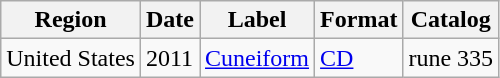<table class="wikitable">
<tr>
<th>Region</th>
<th>Date</th>
<th>Label</th>
<th>Format</th>
<th>Catalog</th>
</tr>
<tr>
<td>United States</td>
<td>2011</td>
<td><a href='#'>Cuneiform</a></td>
<td><a href='#'>CD</a></td>
<td>rune 335</td>
</tr>
</table>
